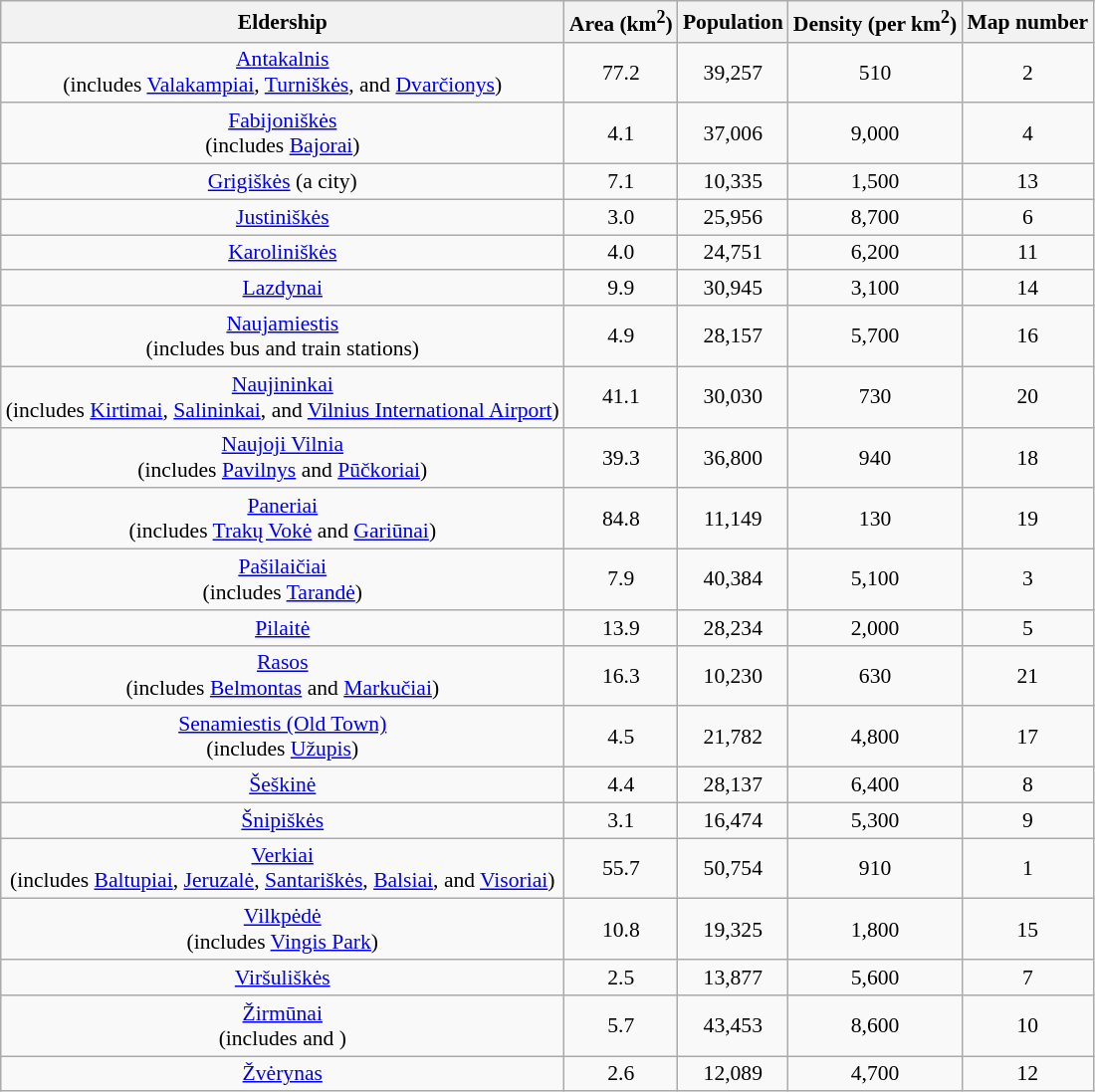<table class="sortable wikitable" style="text-align:center; font-size:90%;">
<tr>
<th>Eldership</th>
<th>Area (km<sup>2</sup>)</th>
<th>Population</th>
<th>Density (per km<sup>2</sup>)</th>
<th>Map number</th>
</tr>
<tr>
<td><a href='#'>Antakalnis</a><br>(includes <a href='#'>Valakampiai</a>, <a href='#'>Turniškės</a>, and <a href='#'>Dvarčionys</a>)</td>
<td>77.2</td>
<td>39,257</td>
<td>510</td>
<td>2</td>
</tr>
<tr>
<td><a href='#'>Fabijoniškės</a><br>(includes <a href='#'>Bajorai</a>)</td>
<td>4.1</td>
<td>37,006</td>
<td>9,000</td>
<td>4</td>
</tr>
<tr>
<td><a href='#'>Grigiškės</a> (a city)</td>
<td>7.1</td>
<td>10,335</td>
<td>1,500</td>
<td>13</td>
</tr>
<tr>
<td><a href='#'>Justiniškės</a></td>
<td>3.0</td>
<td>25,956</td>
<td>8,700</td>
<td>6</td>
</tr>
<tr>
<td><a href='#'>Karoliniškės</a></td>
<td>4.0</td>
<td>24,751</td>
<td>6,200</td>
<td>11</td>
</tr>
<tr>
<td><a href='#'>Lazdynai</a></td>
<td>9.9</td>
<td>30,945</td>
<td>3,100</td>
<td>14</td>
</tr>
<tr>
<td><a href='#'>Naujamiestis</a><br>(includes bus and train stations)</td>
<td>4.9</td>
<td>28,157</td>
<td>5,700</td>
<td>16</td>
</tr>
<tr>
<td><a href='#'>Naujininkai</a><br>(includes <a href='#'>Kirtimai</a>, <a href='#'>Salininkai</a>, and <a href='#'>Vilnius International Airport</a>)</td>
<td>41.1</td>
<td>30,030</td>
<td>730</td>
<td>20</td>
</tr>
<tr>
<td><a href='#'>Naujoji Vilnia</a><br>(includes <a href='#'>Pavilnys</a> and <a href='#'>Pūčkoriai</a>)</td>
<td>39.3</td>
<td>36,800</td>
<td>940</td>
<td>18</td>
</tr>
<tr>
<td><a href='#'>Paneriai</a><br>(includes <a href='#'>Trakų Vokė</a> and <a href='#'>Gariūnai</a>)</td>
<td>84.8</td>
<td>11,149</td>
<td>130</td>
<td>19</td>
</tr>
<tr>
<td><a href='#'>Pašilaičiai</a><br>(includes <a href='#'>Tarandė</a>)</td>
<td>7.9</td>
<td>40,384</td>
<td>5,100</td>
<td>3</td>
</tr>
<tr>
<td><a href='#'>Pilaitė</a></td>
<td>13.9</td>
<td>28,234</td>
<td>2,000</td>
<td>5</td>
</tr>
<tr>
<td><a href='#'>Rasos</a><br>(includes <a href='#'>Belmontas</a> and <a href='#'>Markučiai</a>)</td>
<td>16.3</td>
<td>10,230</td>
<td>630</td>
<td>21</td>
</tr>
<tr>
<td><a href='#'>Senamiestis (Old Town)</a><br>(includes <a href='#'>Užupis</a>)</td>
<td>4.5</td>
<td>21,782</td>
<td>4,800</td>
<td>17</td>
</tr>
<tr>
<td><a href='#'>Šeškinė</a></td>
<td>4.4</td>
<td>28,137</td>
<td>6,400</td>
<td>8</td>
</tr>
<tr>
<td><a href='#'>Šnipiškės</a></td>
<td>3.1</td>
<td>16,474</td>
<td>5,300</td>
<td>9</td>
</tr>
<tr>
<td><a href='#'>Verkiai</a><br>(includes <a href='#'>Baltupiai</a>, <a href='#'>Jeruzalė</a>, <a href='#'>Santariškės</a>, <a href='#'>Balsiai</a>, and <a href='#'>Visoriai</a>)</td>
<td>55.7</td>
<td>50,754</td>
<td>910</td>
<td>1</td>
</tr>
<tr>
<td><a href='#'>Vilkpėdė</a><br>(includes <a href='#'>Vingis Park</a>)</td>
<td>10.8</td>
<td>19,325</td>
<td>1,800</td>
<td>15</td>
</tr>
<tr>
<td><a href='#'>Viršuliškės</a></td>
<td>2.5</td>
<td>13,877</td>
<td>5,600</td>
<td>7</td>
</tr>
<tr>
<td><a href='#'>Žirmūnai</a><br>(includes  and )</td>
<td>5.7</td>
<td>43,453</td>
<td>8,600</td>
<td>10</td>
</tr>
<tr>
<td><a href='#'>Žvėrynas</a></td>
<td>2.6</td>
<td>12,089</td>
<td>4,700</td>
<td>12</td>
</tr>
</table>
